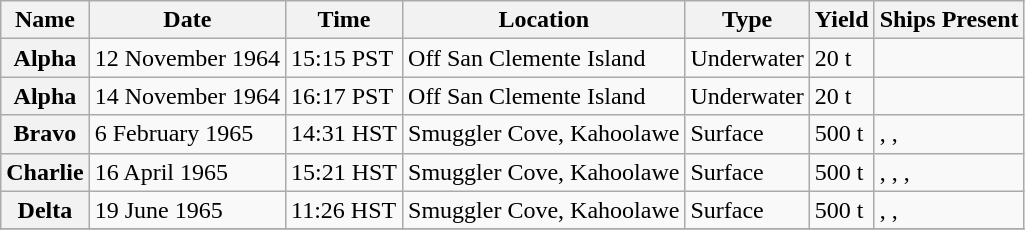<table class="wikitable">
<tr>
<th>Name</th>
<th>Date</th>
<th>Time</th>
<th>Location</th>
<th>Type</th>
<th>Yield</th>
<th>Ships Present</th>
</tr>
<tr>
<th>Alpha</th>
<td>12 November 1964</td>
<td>15:15 PST</td>
<td>Off San Clemente Island</td>
<td>Underwater</td>
<td>20 t</td>
<td></td>
</tr>
<tr>
<th>Alpha</th>
<td>14 November 1964</td>
<td>16:17 PST</td>
<td>Off San Clemente Island</td>
<td>Underwater</td>
<td>20 t</td>
<td></td>
</tr>
<tr>
<th>Bravo</th>
<td>6 February 1965</td>
<td>14:31 HST</td>
<td>Smuggler Cove, Kahoolawe</td>
<td>Surface</td>
<td>500 t</td>
<td>, , </td>
</tr>
<tr>
<th>Charlie</th>
<td>16 April 1965</td>
<td>15:21 HST</td>
<td>Smuggler Cove, Kahoolawe</td>
<td>Surface</td>
<td>500 t</td>
<td>, , , </td>
</tr>
<tr>
<th>Delta</th>
<td>19 June 1965</td>
<td>11:26 HST</td>
<td>Smuggler Cove, Kahoolawe</td>
<td>Surface</td>
<td>500 t</td>
<td>, , </td>
</tr>
<tr>
</tr>
</table>
